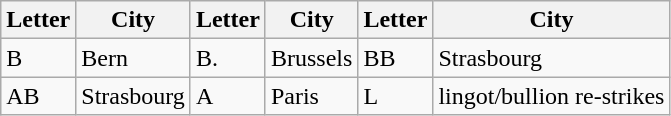<table class="wikitable">
<tr>
<th>Letter</th>
<th>City</th>
<th>Letter</th>
<th>City</th>
<th>Letter</th>
<th>City</th>
</tr>
<tr>
<td>B</td>
<td>Bern</td>
<td>B.</td>
<td>Brussels</td>
<td>BB</td>
<td>Strasbourg</td>
</tr>
<tr>
<td>AB</td>
<td>Strasbourg</td>
<td>A</td>
<td>Paris</td>
<td>L</td>
<td>lingot/bullion re-strikes</td>
</tr>
</table>
